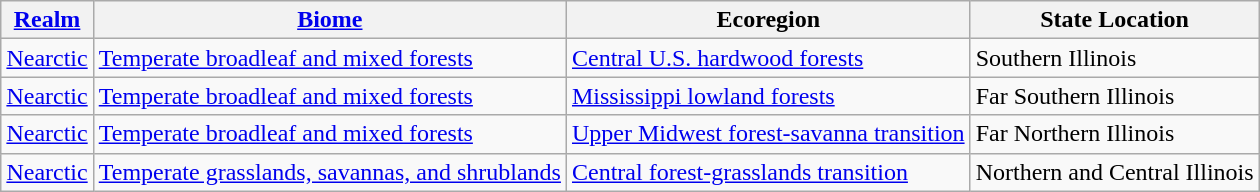<table class="wikitable sortable" style="margin: 1em auto 1em auto">
<tr>
<th><strong><a href='#'>Realm</a></strong></th>
<th><strong><a href='#'>Biome</a></strong></th>
<th><strong>Ecoregion</strong></th>
<th><strong>State Location</strong></th>
</tr>
<tr>
<td><a href='#'>Nearctic</a></td>
<td><a href='#'>Temperate broadleaf and mixed forests</a></td>
<td><a href='#'>Central U.S. hardwood forests</a></td>
<td>Southern Illinois</td>
</tr>
<tr>
<td><a href='#'>Nearctic</a></td>
<td><a href='#'>Temperate broadleaf and mixed forests</a></td>
<td><a href='#'>Mississippi lowland forests</a></td>
<td>Far Southern Illinois</td>
</tr>
<tr>
<td><a href='#'>Nearctic</a></td>
<td><a href='#'>Temperate broadleaf and mixed forests</a></td>
<td><a href='#'>Upper Midwest forest-savanna transition</a></td>
<td>Far Northern Illinois</td>
</tr>
<tr>
<td><a href='#'>Nearctic</a></td>
<td><a href='#'>Temperate grasslands, savannas, and shrublands</a></td>
<td><a href='#'>Central forest-grasslands transition</a></td>
<td>Northern and Central Illinois</td>
</tr>
</table>
